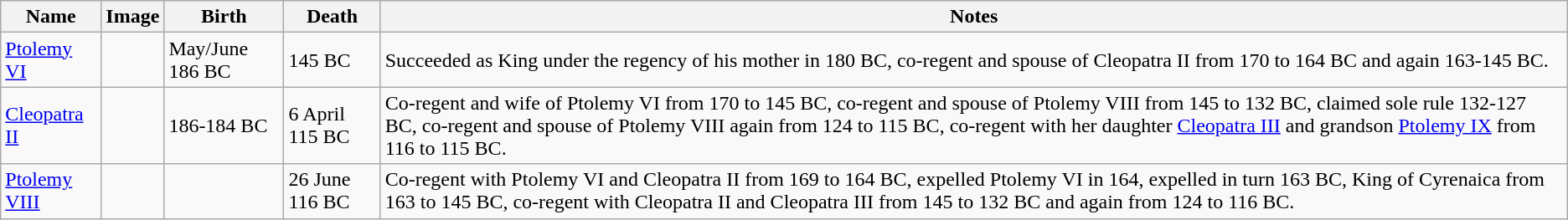<table class="wikitable">
<tr>
<th>Name</th>
<th>Image</th>
<th>Birth</th>
<th>Death</th>
<th>Notes</th>
</tr>
<tr>
<td><a href='#'>Ptolemy VI</a></td>
<td></td>
<td>May/June 186 BC</td>
<td>145 BC</td>
<td>Succeeded as King under the regency of his mother in 180 BC, co-regent and spouse of Cleopatra II from 170 to 164 BC and again 163-145 BC.</td>
</tr>
<tr>
<td><a href='#'>Cleopatra II</a></td>
<td></td>
<td>186-184 BC</td>
<td>6 April 115 BC</td>
<td>Co-regent and wife of Ptolemy VI from 170 to 145 BC, co-regent and spouse of Ptolemy VIII from 145 to 132 BC, claimed sole rule 132-127 BC, co-regent and spouse of Ptolemy VIII again from 124 to 115 BC, co-regent with her daughter <a href='#'>Cleopatra III</a> and grandson <a href='#'>Ptolemy IX</a> from 116 to 115 BC.</td>
</tr>
<tr>
<td><a href='#'>Ptolemy VIII</a></td>
<td></td>
<td></td>
<td>26 June 116 BC</td>
<td>Co-regent with Ptolemy VI and Cleopatra II from 169 to 164 BC, expelled Ptolemy VI in 164, expelled in turn 163 BC, King of Cyrenaica from 163 to 145 BC, co-regent with Cleopatra II and Cleopatra III from 145 to 132 BC and again from 124 to 116 BC.</td>
</tr>
</table>
